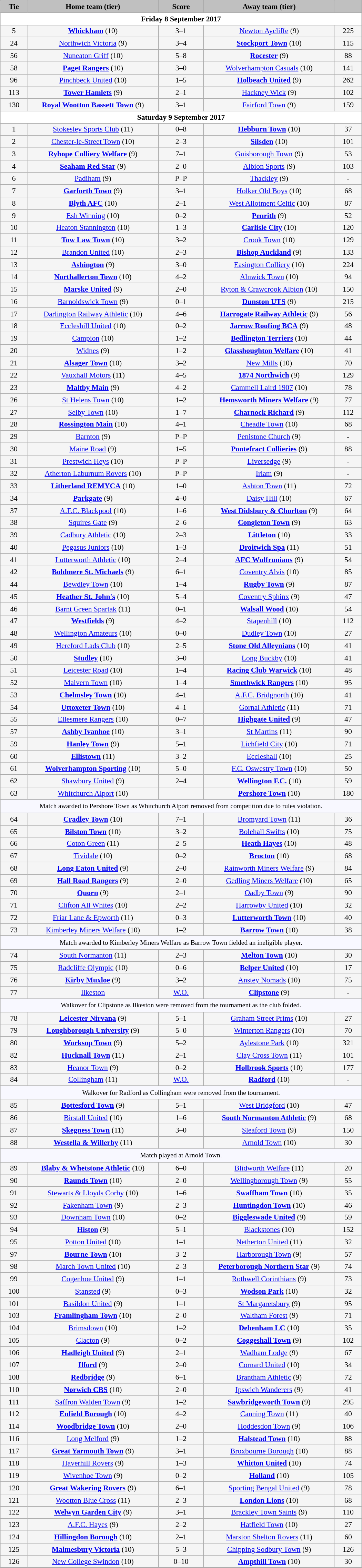<table class="wikitable" style="width: 700px; background:WhiteSmoke; text-align:center; font-size:90%">
<tr>
<td scope="col" style="width:  7.50%; background:silver;"><strong>Tie</strong></td>
<td scope="col" style="width: 36.25%; background:silver;"><strong>Home team (tier)</strong></td>
<td scope="col" style="width: 12.50%; background:silver;"><strong>Score</strong></td>
<td scope="col" style="width: 36.25%; background:silver;"><strong>Away team (tier)</strong></td>
<td scope="col" style="width:  7.50%; background:silver;"><strong></strong></td>
</tr>
<tr>
<td colspan="5" style= background:White><strong>Friday 8 September 2017</strong></td>
</tr>
<tr>
<td>5</td>
<td><strong><a href='#'>Whickham</a></strong> (10)</td>
<td>3–1</td>
<td><a href='#'>Newton Aycliffe</a> (9)</td>
<td>225</td>
</tr>
<tr>
<td>24</td>
<td><a href='#'>Northwich Victoria</a> (9)</td>
<td>3–4</td>
<td><strong><a href='#'>Stockport Town</a></strong> (10)</td>
<td>115</td>
</tr>
<tr>
<td>56</td>
<td><a href='#'>Nuneaton Griff</a> (10)</td>
<td>5–8 </td>
<td><strong><a href='#'>Rocester</a></strong> (9)</td>
<td>88</td>
</tr>
<tr>
<td>58</td>
<td><strong><a href='#'>Paget Rangers</a></strong> (10)</td>
<td>3–0</td>
<td><a href='#'>Wolverhampton Casuals</a> (10)</td>
<td>141</td>
</tr>
<tr>
<td>96</td>
<td><a href='#'>Pinchbeck United</a> (10)</td>
<td>1–5</td>
<td><strong><a href='#'>Holbeach United</a></strong> (9)</td>
<td>262</td>
</tr>
<tr>
<td>113</td>
<td><strong><a href='#'>Tower Hamlets</a></strong> (9)</td>
<td>2–1</td>
<td><a href='#'>Hackney Wick</a> (9)</td>
<td>102</td>
</tr>
<tr>
<td>130</td>
<td><strong><a href='#'>Royal Wootton Bassett Town</a></strong> (9)</td>
<td>3–1</td>
<td><a href='#'>Fairford Town</a> (9)</td>
<td>159</td>
</tr>
<tr>
<td colspan="5" style= background:White><strong>Saturday 9 September 2017</strong></td>
</tr>
<tr>
<td>1</td>
<td><a href='#'>Stokesley Sports Club</a> (11)</td>
<td>0–8</td>
<td><strong><a href='#'>Hebburn Town</a></strong> (10)</td>
<td>37</td>
</tr>
<tr>
<td>2</td>
<td><a href='#'>Chester-le-Street Town</a> (10)</td>
<td>2–3</td>
<td><strong><a href='#'>Silsden</a></strong> (10)</td>
<td>101</td>
</tr>
<tr>
<td>3</td>
<td><strong><a href='#'>Ryhope Colliery Welfare</a></strong> (9)</td>
<td>7–1</td>
<td><a href='#'>Guisborough Town</a> (9)</td>
<td>53</td>
</tr>
<tr>
<td>4</td>
<td><strong><a href='#'>Seaham Red Star</a></strong> (9)</td>
<td>2–0</td>
<td><a href='#'>Albion Sports</a> (9)</td>
<td>103</td>
</tr>
<tr>
<td>6</td>
<td><a href='#'>Padiham</a> (9)</td>
<td>P–P</td>
<td><a href='#'>Thackley</a> (9)</td>
<td>-</td>
</tr>
<tr>
<td>7</td>
<td><strong><a href='#'>Garforth Town</a></strong> (9)</td>
<td>3–1</td>
<td><a href='#'>Holker Old Boys</a> (10)</td>
<td>68</td>
</tr>
<tr>
<td>8</td>
<td><strong><a href='#'>Blyth AFC</a></strong> (10)</td>
<td>2–1</td>
<td><a href='#'>West Allotment Celtic</a> (10)</td>
<td>87</td>
</tr>
<tr>
<td>9</td>
<td><a href='#'>Esh Winning</a> (10)</td>
<td>0–2</td>
<td><strong><a href='#'>Penrith</a></strong> (9)</td>
<td>52</td>
</tr>
<tr>
<td>10</td>
<td><a href='#'>Heaton Stannington</a> (10)</td>
<td>1–3</td>
<td><strong><a href='#'>Carlisle City</a></strong> (10)</td>
<td>120</td>
</tr>
<tr>
<td>11</td>
<td><strong><a href='#'>Tow Law Town</a></strong> (10)</td>
<td>3–2</td>
<td><a href='#'>Crook Town</a> (10)</td>
<td>129</td>
</tr>
<tr>
<td>12</td>
<td><a href='#'>Brandon United</a> (10)</td>
<td>2–3</td>
<td><strong><a href='#'>Bishop Auckland</a></strong> (9)</td>
<td>133</td>
</tr>
<tr>
<td>13</td>
<td><strong><a href='#'>Ashington</a></strong> (9)</td>
<td>3–0</td>
<td><a href='#'>Easington Colliery</a> (10)</td>
<td>224</td>
</tr>
<tr>
<td>14</td>
<td><strong><a href='#'>Northallerton Town</a></strong> (10)</td>
<td>4–2</td>
<td><a href='#'>Alnwick Town</a> (10)</td>
<td>94</td>
</tr>
<tr>
<td>15</td>
<td><strong><a href='#'>Marske United</a></strong> (9)</td>
<td>2–0</td>
<td><a href='#'>Ryton & Crawcrook Albion</a> (10)</td>
<td>150</td>
</tr>
<tr>
<td>16</td>
<td><a href='#'>Barnoldswick Town</a> (9)</td>
<td>0–1</td>
<td><strong><a href='#'>Dunston UTS</a></strong> (9)</td>
<td>215</td>
</tr>
<tr>
<td>17</td>
<td><a href='#'>Darlington Railway Athletic</a> (10)</td>
<td>4–6</td>
<td><strong><a href='#'>Harrogate Railway Athletic</a></strong> (9)</td>
<td>56</td>
</tr>
<tr>
<td>18</td>
<td><a href='#'>Eccleshill United</a> (10)</td>
<td>0–2</td>
<td><strong><a href='#'>Jarrow Roofing BCA</a></strong> (9)</td>
<td>48</td>
</tr>
<tr>
<td>19</td>
<td><a href='#'>Campion</a> (10)</td>
<td>1–2</td>
<td><strong><a href='#'>Bedlington Terriers</a></strong> (10)</td>
<td>44</td>
</tr>
<tr>
<td>20</td>
<td><a href='#'>Widnes</a> (9)</td>
<td>1–2</td>
<td><strong><a href='#'>Glasshoughton Welfare</a></strong> (10)</td>
<td>41</td>
</tr>
<tr>
<td>21</td>
<td><strong><a href='#'>Alsager Town</a></strong> (10)</td>
<td>3–2</td>
<td><a href='#'>New Mills</a> (10)</td>
<td>70</td>
</tr>
<tr>
<td>22</td>
<td><a href='#'>Vauxhall Motors</a> (11)</td>
<td>4–5 </td>
<td><strong><a href='#'>1874 Northwich</a></strong> (9)</td>
<td>129</td>
</tr>
<tr>
<td>23</td>
<td><strong><a href='#'>Maltby Main</a></strong> (9)</td>
<td>4–2</td>
<td><a href='#'>Cammell Laird 1907</a> (10)</td>
<td>78</td>
</tr>
<tr>
<td>26</td>
<td><a href='#'>St Helens Town</a> (10)</td>
<td>1–2</td>
<td><strong><a href='#'>Hemsworth Miners Welfare</a></strong> (9)</td>
<td>77</td>
</tr>
<tr>
<td>27</td>
<td><a href='#'>Selby Town</a> (10)</td>
<td>1–7</td>
<td><strong><a href='#'>Charnock Richard</a></strong> (9)</td>
<td>112</td>
</tr>
<tr>
<td>28</td>
<td><strong><a href='#'>Rossington Main</a></strong> (10)</td>
<td>4–1</td>
<td><a href='#'>Cheadle Town</a> (10)</td>
<td>68</td>
</tr>
<tr>
<td>29</td>
<td><a href='#'>Barnton</a> (9)</td>
<td>P–P</td>
<td><a href='#'>Penistone Church</a> (9)</td>
<td>-</td>
</tr>
<tr>
<td>30</td>
<td><a href='#'>Maine Road</a> (9)</td>
<td>1–5</td>
<td><strong><a href='#'>Pontefract Collieries</a></strong> (9)</td>
<td>88</td>
</tr>
<tr>
<td>31</td>
<td><a href='#'>Prestwich Heys</a> (10)</td>
<td>P–P</td>
<td><a href='#'>Liversedge</a> (9)</td>
<td>-</td>
</tr>
<tr>
<td>32</td>
<td><a href='#'>Atherton Laburnum Rovers</a> (10)</td>
<td>P–P</td>
<td><a href='#'>Irlam</a> (9)</td>
<td>-</td>
</tr>
<tr>
<td>33</td>
<td><strong><a href='#'>Litherland REMYCA</a></strong> (10)</td>
<td>1–0 </td>
<td><a href='#'>Ashton Town</a> (11)</td>
<td>72</td>
</tr>
<tr>
<td>34</td>
<td><strong><a href='#'>Parkgate</a></strong> (9)</td>
<td>4–0</td>
<td><a href='#'>Daisy Hill</a> (10)</td>
<td>67</td>
</tr>
<tr>
<td>37</td>
<td><a href='#'>A.F.C. Blackpool</a> (10)</td>
<td>1–6</td>
<td><strong><a href='#'>West Didsbury & Chorlton</a></strong> (9)</td>
<td>64</td>
</tr>
<tr>
<td>38</td>
<td><a href='#'>Squires Gate</a> (9)</td>
<td>2–6</td>
<td><strong><a href='#'>Congleton Town</a></strong> (9)</td>
<td>63</td>
</tr>
<tr>
<td>39</td>
<td><a href='#'>Cadbury Athletic</a> (10)</td>
<td>2–3</td>
<td><strong><a href='#'>Littleton</a></strong> (10)</td>
<td>33</td>
</tr>
<tr>
<td>40</td>
<td><a href='#'>Pegasus Juniors</a> (10)</td>
<td>1–3 </td>
<td><strong><a href='#'>Droitwich Spa</a></strong> (11)</td>
<td>51</td>
</tr>
<tr>
<td>41</td>
<td><a href='#'>Lutterworth Athletic</a> (10)</td>
<td>2–4</td>
<td><strong><a href='#'>AFC Wulfrunians</a></strong> (9)</td>
<td>54</td>
</tr>
<tr>
<td>42</td>
<td><strong><a href='#'>Boldmere St. Michaels</a></strong> (9)</td>
<td>6–1</td>
<td><a href='#'>Coventry Alvis</a> (10)</td>
<td>85</td>
</tr>
<tr>
<td>44</td>
<td><a href='#'>Bewdley Town</a> (10)</td>
<td>1–4</td>
<td><strong><a href='#'>Rugby Town</a></strong> (9)</td>
<td>87</td>
</tr>
<tr>
<td>45</td>
<td><strong><a href='#'>Heather St. John's</a></strong> (10)</td>
<td>5–4</td>
<td><a href='#'>Coventry Sphinx</a> (9)</td>
<td>47</td>
</tr>
<tr>
<td>46</td>
<td><a href='#'>Barnt Green Spartak</a> (11)</td>
<td>0–1</td>
<td><strong><a href='#'>Walsall Wood</a></strong> (10)</td>
<td>54</td>
</tr>
<tr>
<td>47</td>
<td><strong><a href='#'>Westfields</a></strong> (9)</td>
<td>4–2</td>
<td><a href='#'>Stapenhill</a> (10)</td>
<td>112</td>
</tr>
<tr>
<td>48</td>
<td><a href='#'>Wellington Amateurs</a> (10)</td>
<td>0–0</td>
<td><a href='#'>Dudley Town</a> (10)</td>
<td>27</td>
</tr>
<tr>
<td>49</td>
<td><a href='#'>Hereford Lads Club</a> (10)</td>
<td>2–5</td>
<td><strong><a href='#'>Stone Old Alleynians</a></strong> (10)</td>
<td>41</td>
</tr>
<tr>
<td>50</td>
<td><strong><a href='#'>Studley</a></strong> (10)</td>
<td>3–0</td>
<td><a href='#'>Long Buckby</a> (10)</td>
<td>41</td>
</tr>
<tr>
<td>51</td>
<td><a href='#'>Leicester Road</a> (10)</td>
<td>1–4</td>
<td><strong><a href='#'>Racing Club Warwick</a></strong> (10)</td>
<td>48</td>
</tr>
<tr>
<td>52</td>
<td><a href='#'>Malvern Town</a> (10)</td>
<td>1–4</td>
<td><strong><a href='#'>Smethwick Rangers</a></strong> (10)</td>
<td>95</td>
</tr>
<tr>
<td>53</td>
<td><strong><a href='#'>Chelmsley Town</a></strong> (10)</td>
<td>4–1</td>
<td><a href='#'>A.F.C. Bridgnorth</a> (10)</td>
<td>41</td>
</tr>
<tr>
<td>54</td>
<td><strong><a href='#'>Uttoxeter Town</a></strong> (10)</td>
<td>4–1</td>
<td><a href='#'>Gornal Athletic</a> (11)</td>
<td>71</td>
</tr>
<tr>
<td>55</td>
<td><a href='#'>Ellesmere Rangers</a> (10)</td>
<td>0–7</td>
<td><strong><a href='#'>Highgate United</a></strong> (9)</td>
<td>47</td>
</tr>
<tr>
<td>57</td>
<td><strong><a href='#'>Ashby Ivanhoe</a></strong> (10)</td>
<td>3–1</td>
<td><a href='#'>St Martins</a> (11)</td>
<td>90</td>
</tr>
<tr>
<td>59</td>
<td><strong><a href='#'>Hanley Town</a></strong> (9)</td>
<td>5–1</td>
<td><a href='#'>Lichfield City</a> (10)</td>
<td>71</td>
</tr>
<tr>
<td>60</td>
<td><strong><a href='#'>Ellistown</a></strong> (11)</td>
<td>3–2</td>
<td><a href='#'>Eccleshall</a> (10)</td>
<td>25</td>
</tr>
<tr>
<td>61</td>
<td><strong><a href='#'>Wolverhampton Sporting</a></strong> (10)</td>
<td>5–0</td>
<td><a href='#'>F.C. Oswestry Town</a> (10)</td>
<td>50</td>
</tr>
<tr>
<td>62</td>
<td><a href='#'>Shawbury United</a> (9)</td>
<td>2–4</td>
<td><strong><a href='#'>Wellington F.C.</a></strong> (10)</td>
<td>59</td>
</tr>
<tr>
<td>63</td>
<td><a href='#'>Whitchurch Alport</a> (10)</td>
<td></td>
<td><strong><a href='#'>Pershore Town</a></strong> (10)</td>
<td>180</td>
</tr>
<tr>
<td colspan="5" style="background:GhostWhite; height:20px; text-align:center; font-size:90%">Match awarded to Pershore Town as Whitchurch Alport removed from competition due to rules violation.</td>
</tr>
<tr>
<td>64</td>
<td><strong><a href='#'>Cradley Town</a></strong> (10)</td>
<td>7–1</td>
<td><a href='#'>Bromyard Town</a> (11)</td>
<td>36</td>
</tr>
<tr>
<td>65</td>
<td><strong><a href='#'>Bilston Town</a></strong> (10)</td>
<td>3–2</td>
<td><a href='#'>Bolehall Swifts</a> (10)</td>
<td>75</td>
</tr>
<tr>
<td>66</td>
<td><a href='#'>Coton Green</a> (11)</td>
<td>2–5</td>
<td><strong><a href='#'>Heath Hayes</a></strong> (10)</td>
<td>48</td>
</tr>
<tr>
<td>67</td>
<td><a href='#'>Tividale</a> (10)</td>
<td>0–2</td>
<td><strong><a href='#'>Brocton</a></strong> (10)</td>
<td>68</td>
</tr>
<tr>
<td>68</td>
<td><strong><a href='#'>Long Eaton United</a></strong> (9)</td>
<td>2–0</td>
<td><a href='#'>Rainworth Miners Welfare</a> (9)</td>
<td>84</td>
</tr>
<tr>
<td>69</td>
<td><strong><a href='#'>Hall Road Rangers</a></strong> (9)</td>
<td>2–0</td>
<td><a href='#'>Gedling Miners Welfare</a> (10)</td>
<td>65</td>
</tr>
<tr>
<td>70</td>
<td><strong><a href='#'>Quorn</a></strong> (9)</td>
<td>2–1</td>
<td><a href='#'>Oadby Town</a> (9)</td>
<td>90</td>
</tr>
<tr>
<td>71</td>
<td><a href='#'>Clifton All Whites</a> (10)</td>
<td>2–2</td>
<td><a href='#'>Harrowby United</a> (10)</td>
<td>32</td>
</tr>
<tr>
<td>72</td>
<td><a href='#'>Friar Lane & Epworth</a> (11)</td>
<td>0–3</td>
<td><strong><a href='#'>Lutterworth Town</a></strong> (10)</td>
<td>40</td>
</tr>
<tr>
<td>73</td>
<td><a href='#'>Kimberley Miners Welfare</a> (10)</td>
<td>1–2</td>
<td><strong><a href='#'>Barrow Town</a></strong> (10)</td>
<td>38</td>
</tr>
<tr>
<td colspan="5" style="background:GhostWhite; height:20px; text-align:center; font-size:90%">Match awarded to Kimberley Miners Welfare as Barrow Town fielded an ineligible player.</td>
</tr>
<tr>
<td>74</td>
<td><a href='#'>South Normanton</a>  (11)</td>
<td>2–3</td>
<td><strong><a href='#'>Melton Town</a></strong> (10)</td>
<td>30</td>
</tr>
<tr>
<td>75</td>
<td><a href='#'>Radcliffe Olympic</a> (10)</td>
<td>0–6</td>
<td><strong><a href='#'>Belper United</a></strong> (10)</td>
<td>17</td>
</tr>
<tr>
<td>76</td>
<td><strong><a href='#'>Kirby Muxloe</a></strong> (9)</td>
<td>3–2</td>
<td><a href='#'>Anstey Nomads</a> (10)</td>
<td>75</td>
</tr>
<tr>
<td>77</td>
<td><a href='#'>Ilkeston</a></td>
<td><a href='#'>W.O.</a></td>
<td><strong><a href='#'>Clipstone</a></strong> (9)</td>
<td>-</td>
</tr>
<tr>
<td colspan="5" style="background:GhostWhite; height:20px; text-align:center; font-size:90%">Walkover for Clipstone as Ilkeston were removed from the tournament as the club folded.</td>
</tr>
<tr>
<td>78</td>
<td><strong><a href='#'>Leicester Nirvana</a></strong> (9)</td>
<td>5–1</td>
<td><a href='#'>Graham Street Prims</a> (10)</td>
<td>27</td>
</tr>
<tr>
<td>79</td>
<td><strong><a href='#'>Loughborough University</a></strong> (9)</td>
<td>5–0</td>
<td><a href='#'>Winterton Rangers</a> (10)</td>
<td>70</td>
</tr>
<tr>
<td>80</td>
<td><strong><a href='#'>Worksop Town</a></strong> (9)</td>
<td>5–2</td>
<td><a href='#'>Aylestone Park</a> (10)</td>
<td>321</td>
</tr>
<tr>
<td>82</td>
<td><strong><a href='#'>Hucknall Town</a></strong> (11)</td>
<td>2–1</td>
<td><a href='#'>Clay Cross Town</a> (11)</td>
<td>101</td>
</tr>
<tr>
<td>83</td>
<td><a href='#'>Heanor Town</a> (9)</td>
<td>0–2</td>
<td><strong><a href='#'>Holbrook Sports</a></strong> (10)</td>
<td>177</td>
</tr>
<tr>
<td>84</td>
<td><a href='#'>Collingham</a> (11)</td>
<td><a href='#'>W.O.</a></td>
<td><strong><a href='#'>Radford</a></strong> (10)</td>
<td>-</td>
</tr>
<tr>
<td colspan="5" style="background:GhostWhite; height:20px; text-align:center; font-size:90%">Walkover for Radford as Collingham were removed from the tournament.</td>
</tr>
<tr>
<td>85</td>
<td><strong><a href='#'>Bottesford Town</a></strong> (9)</td>
<td>5–1</td>
<td><a href='#'>West Bridgford</a> (10)</td>
<td>47</td>
</tr>
<tr>
<td>86</td>
<td><a href='#'>Birstall United</a> (10)</td>
<td>1–6</td>
<td><strong><a href='#'>South Normanton Athletic</a></strong> (9)</td>
<td>68</td>
</tr>
<tr>
<td>87</td>
<td><strong><a href='#'>Skegness Town</a></strong> (11)</td>
<td>3–0</td>
<td><a href='#'>Sleaford Town</a> (9)</td>
<td>150</td>
</tr>
<tr>
<td>88</td>
<td><strong><a href='#'>Westella & Willerby</a></strong> (11)</td>
<td></td>
<td><a href='#'>Arnold Town</a> (10)</td>
<td>30</td>
</tr>
<tr>
<td colspan="5" style="background:GhostWhite; height:20px; text-align:center; font-size:90%">Match played at Arnold Town.</td>
</tr>
<tr>
<td>89</td>
<td><strong><a href='#'>Blaby & Whetstone Athletic</a></strong> (10)</td>
<td>6–0</td>
<td><a href='#'>Blidworth Welfare</a> (11)</td>
<td>20</td>
</tr>
<tr>
<td>90</td>
<td><strong><a href='#'>Raunds Town</a></strong> (10)</td>
<td>2–0</td>
<td><a href='#'>Wellingborough Town</a> (9)</td>
<td>55</td>
</tr>
<tr>
<td>91</td>
<td><a href='#'>Stewarts & Lloyds Corby</a> (10)</td>
<td>1–6</td>
<td><strong><a href='#'>Swaffham Town</a></strong> (10)</td>
<td>35</td>
</tr>
<tr>
<td>92</td>
<td><a href='#'>Fakenham Town</a> (9)</td>
<td>2–3</td>
<td><strong><a href='#'>Huntingdon Town</a></strong> (10)</td>
<td>46</td>
</tr>
<tr>
<td>93</td>
<td><a href='#'>Downham Town</a> (10)</td>
<td>0–2</td>
<td><strong><a href='#'>Biggleswade United</a></strong> (9)</td>
<td>59</td>
</tr>
<tr>
<td>94</td>
<td><strong><a href='#'>Histon</a></strong> (9)</td>
<td>5–1</td>
<td><a href='#'>Blackstones</a> (10)</td>
<td>152</td>
</tr>
<tr>
<td>95</td>
<td><a href='#'>Potton United</a> (10)</td>
<td>1–1</td>
<td><a href='#'>Netherton United</a> (11)</td>
<td>32</td>
</tr>
<tr>
<td>97</td>
<td><strong><a href='#'>Bourne Town</a></strong> (10)</td>
<td>3–2 </td>
<td><a href='#'>Harborough Town</a> (9)</td>
<td>57</td>
</tr>
<tr>
<td>98</td>
<td><a href='#'>March Town United</a> (10)</td>
<td>2–3</td>
<td><strong><a href='#'>Peterborough Northern Star</a></strong> (9)</td>
<td>74</td>
</tr>
<tr>
<td>99</td>
<td><a href='#'>Cogenhoe United</a> (9)</td>
<td>1–1</td>
<td><a href='#'>Rothwell Corinthians</a> (9)</td>
<td>73</td>
</tr>
<tr>
<td>100</td>
<td><a href='#'>Stansted</a> (9)</td>
<td>0–3</td>
<td><strong><a href='#'>Wodson Park</a></strong> (10)</td>
<td>32</td>
</tr>
<tr>
<td>101</td>
<td><a href='#'>Basildon United</a> (9)</td>
<td>1–1</td>
<td><a href='#'>St Margaretsbury</a> (9)</td>
<td>95</td>
</tr>
<tr>
<td>103</td>
<td><strong><a href='#'>Framlingham Town</a></strong> (10)</td>
<td>2–0</td>
<td><a href='#'>Waltham Forest</a> (9)</td>
<td>71</td>
</tr>
<tr>
<td>104</td>
<td><a href='#'>Brimsdown</a> (10)</td>
<td>1–2</td>
<td><strong><a href='#'>Debenham LC</a></strong> (10)</td>
<td>35</td>
</tr>
<tr>
<td>105</td>
<td><a href='#'>Clacton</a> (9)</td>
<td>0–2 </td>
<td><strong><a href='#'>Coggeshall Town</a></strong> (9)</td>
<td>102</td>
</tr>
<tr>
<td>106</td>
<td><strong><a href='#'>Hadleigh United</a></strong> (9)</td>
<td>2–1</td>
<td><a href='#'>Wadham Lodge</a> (9)</td>
<td>67</td>
</tr>
<tr>
<td>107</td>
<td><strong><a href='#'>Ilford</a></strong> (9)</td>
<td>2–0</td>
<td><a href='#'>Cornard United</a> (10)</td>
<td>34</td>
</tr>
<tr>
<td>108</td>
<td><strong><a href='#'>Redbridge</a></strong> (9)</td>
<td>6–1</td>
<td><a href='#'>Brantham Athletic</a> (9)</td>
<td>72</td>
</tr>
<tr>
<td>110</td>
<td><strong><a href='#'>Norwich CBS</a></strong> (10)</td>
<td>2–0</td>
<td><a href='#'>Ipswich Wanderers</a> (9)</td>
<td>41</td>
</tr>
<tr>
<td>111</td>
<td><a href='#'>Saffron Walden Town</a> (9)</td>
<td>1–2</td>
<td><strong><a href='#'>Sawbridgeworth Town</a></strong> (9)</td>
<td>295</td>
</tr>
<tr>
<td>112</td>
<td><strong><a href='#'>Enfield Borough</a></strong> (10)</td>
<td>4–2</td>
<td><a href='#'>Canning Town</a> (11)</td>
<td>40</td>
</tr>
<tr>
<td>114</td>
<td><strong><a href='#'>Woodbridge Town</a></strong> (10)</td>
<td>2–0</td>
<td><a href='#'>Hoddesdon Town</a> (9)</td>
<td>106</td>
</tr>
<tr>
<td>116</td>
<td><a href='#'>Long Melford</a> (9)</td>
<td>1–2 </td>
<td><strong><a href='#'>Halstead Town</a></strong> (10)</td>
<td>88</td>
</tr>
<tr>
<td>117</td>
<td><strong><a href='#'>Great Yarmouth Town</a></strong> (9)</td>
<td>3–1</td>
<td><a href='#'>Broxbourne Borough</a> (10)</td>
<td>88</td>
</tr>
<tr>
<td>118</td>
<td><a href='#'>Haverhill Rovers</a> (9)</td>
<td>1–3</td>
<td><strong><a href='#'>Whitton United</a></strong> (10)</td>
<td>74</td>
</tr>
<tr>
<td>119</td>
<td><a href='#'>Wivenhoe Town</a> (9)</td>
<td>0–2</td>
<td><strong><a href='#'>Holland</a></strong> (10)</td>
<td>105</td>
</tr>
<tr>
<td>120</td>
<td><strong><a href='#'>Great Wakering Rovers</a></strong> (9)</td>
<td>6–1</td>
<td><a href='#'>Sporting Bengal United</a> (9)</td>
<td>78</td>
</tr>
<tr>
<td>121</td>
<td><a href='#'>Wootton Blue Cross</a> (11)</td>
<td>2–3 </td>
<td><strong><a href='#'>London Lions</a></strong> (10)</td>
<td>68</td>
</tr>
<tr>
<td>122</td>
<td><strong><a href='#'>Welwyn Garden City</a></strong> (9)</td>
<td>3–1</td>
<td><a href='#'>Brackley Town Saints</a> (9)</td>
<td>110</td>
</tr>
<tr>
<td>123</td>
<td><a href='#'>A.F.C. Hayes</a> (9)</td>
<td>2–2</td>
<td><a href='#'>Hatfield Town</a> (10)</td>
<td>27</td>
</tr>
<tr>
<td>124</td>
<td><strong><a href='#'>Hillingdon Borough</a></strong> (10)</td>
<td>2–1</td>
<td><a href='#'>Marston Shelton Rovers</a> (11)</td>
<td>60</td>
</tr>
<tr>
<td>125</td>
<td><strong><a href='#'>Malmesbury Victoria</a></strong> (10)</td>
<td>5–3 </td>
<td><a href='#'>Chipping Sodbury Town</a> (9)</td>
<td>126</td>
</tr>
<tr>
<td>126</td>
<td><a href='#'>New College Swindon</a> (10)</td>
<td>0–10</td>
<td><strong><a href='#'>Ampthill Town</a></strong> (10)</td>
<td>30</td>
</tr>
<tr>
</tr>
</table>
